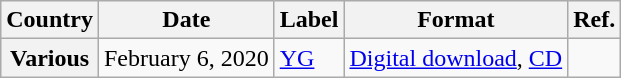<table class="wikitable plainrowheaders">
<tr>
<th>Country</th>
<th>Date</th>
<th>Label</th>
<th>Format</th>
<th>Ref.</th>
</tr>
<tr>
<th scope="row">Various</th>
<td>February 6, 2020</td>
<td><a href='#'>YG</a></td>
<td><a href='#'>Digital download</a>, <a href='#'>CD</a></td>
<td></td>
</tr>
</table>
